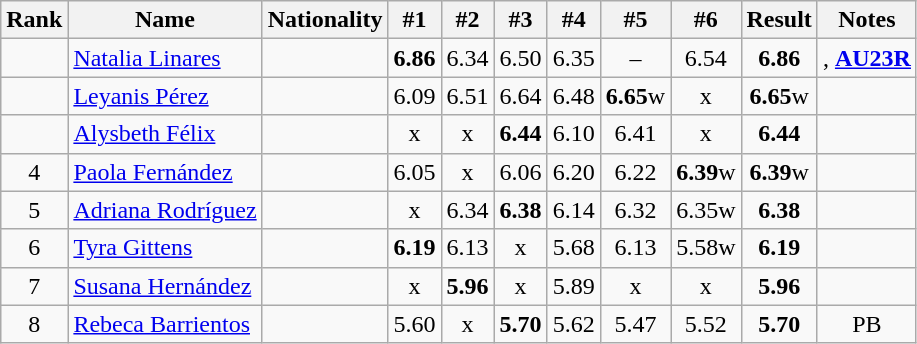<table class="wikitable sortable" style="text-align:center">
<tr>
<th>Rank</th>
<th>Name</th>
<th>Nationality</th>
<th>#1</th>
<th>#2</th>
<th>#3</th>
<th>#4</th>
<th>#5</th>
<th>#6</th>
<th>Result</th>
<th>Notes</th>
</tr>
<tr>
<td></td>
<td align=left><a href='#'>Natalia Linares</a></td>
<td align=left></td>
<td><strong>6.86</strong></td>
<td>6.34</td>
<td>6.50</td>
<td>6.35</td>
<td>–</td>
<td>6.54</td>
<td><strong>6.86</strong></td>
<td><strong></strong>, <strong><a href='#'>AU23R</a></strong></td>
</tr>
<tr>
<td></td>
<td align=left><a href='#'>Leyanis Pérez</a></td>
<td align=left></td>
<td>6.09</td>
<td>6.51</td>
<td>6.64</td>
<td>6.48</td>
<td><strong>6.65</strong>w</td>
<td>x</td>
<td><strong>6.65</strong>w</td>
<td></td>
</tr>
<tr>
<td></td>
<td align=left><a href='#'>Alysbeth Félix</a></td>
<td align=left></td>
<td>x</td>
<td>x</td>
<td><strong>6.44</strong></td>
<td>6.10</td>
<td>6.41</td>
<td>x</td>
<td><strong>6.44</strong></td>
<td></td>
</tr>
<tr>
<td>4</td>
<td align=left><a href='#'>Paola Fernández</a></td>
<td align=left></td>
<td>6.05</td>
<td>x</td>
<td>6.06</td>
<td>6.20</td>
<td>6.22</td>
<td><strong>6.39</strong>w</td>
<td><strong>6.39</strong>w</td>
<td></td>
</tr>
<tr>
<td>5</td>
<td align=left><a href='#'>Adriana Rodríguez</a></td>
<td align=left></td>
<td>x</td>
<td>6.34</td>
<td><strong>6.38</strong></td>
<td>6.14</td>
<td>6.32</td>
<td>6.35w</td>
<td><strong>6.38</strong></td>
<td></td>
</tr>
<tr>
<td>6</td>
<td align=left><a href='#'>Tyra Gittens</a></td>
<td align=left></td>
<td><strong>6.19</strong></td>
<td>6.13</td>
<td>x</td>
<td>5.68</td>
<td>6.13</td>
<td>5.58w</td>
<td><strong>6.19</strong></td>
<td></td>
</tr>
<tr>
<td>7</td>
<td align=left><a href='#'>Susana Hernández</a></td>
<td align=left></td>
<td>x</td>
<td><strong>5.96</strong></td>
<td>x</td>
<td>5.89</td>
<td>x</td>
<td>x</td>
<td><strong>5.96</strong></td>
<td></td>
</tr>
<tr>
<td>8</td>
<td align=left><a href='#'>Rebeca Barrientos</a></td>
<td align=left></td>
<td>5.60</td>
<td>x</td>
<td><strong>5.70</strong></td>
<td>5.62</td>
<td>5.47</td>
<td>5.52</td>
<td><strong>5.70</strong></td>
<td>PB</td>
</tr>
</table>
